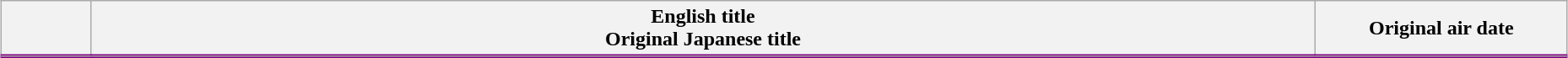<table class="wikitable" style="width:98%; margin:auto; background:#FFF;">
<tr style="border-bottom: 3px solid #800080;">
<th style="width:4em;"></th>
<th>English title<br>Original Japanese title</th>
<th style="width:12em;">Original air date</th>
</tr>
<tr>
</tr>
</table>
